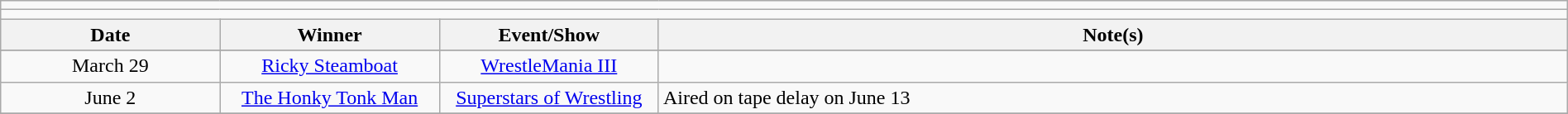<table class="wikitable" style="text-align:center; width:100%;">
<tr>
<td colspan="5"></td>
</tr>
<tr>
<td colspan="5"><strong></strong></td>
</tr>
<tr>
<th width="14%">Date</th>
<th width="14%">Winner</th>
<th width="14%">Event/Show</th>
<th width="58%">Note(s)</th>
</tr>
<tr>
</tr>
<tr>
<td>March 29</td>
<td><a href='#'>Ricky Steamboat</a></td>
<td><a href='#'>WrestleMania III</a></td>
<td align=left></td>
</tr>
<tr>
<td>June 2</td>
<td><a href='#'>The Honky Tonk Man</a></td>
<td><a href='#'>Superstars of Wrestling</a></td>
<td align=left>Aired on tape delay on June 13</td>
</tr>
<tr>
</tr>
</table>
